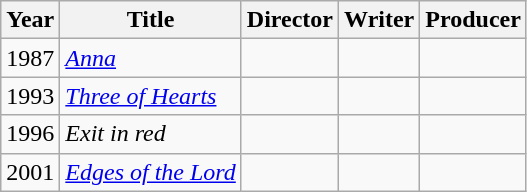<table class="wikitable">
<tr>
<th>Year</th>
<th>Title</th>
<th>Director</th>
<th>Writer</th>
<th>Producer</th>
</tr>
<tr>
<td>1987</td>
<td><em><a href='#'>Anna</a></em></td>
<td></td>
<td></td>
<td></td>
</tr>
<tr>
<td>1993</td>
<td><em><a href='#'>Three of Hearts</a></em></td>
<td></td>
<td></td>
<td></td>
</tr>
<tr>
<td>1996</td>
<td><em>Exit in red</em></td>
<td></td>
<td></td>
<td></td>
</tr>
<tr>
<td>2001</td>
<td><em><a href='#'>Edges of the Lord</a></em></td>
<td></td>
<td></td>
<td></td>
</tr>
</table>
